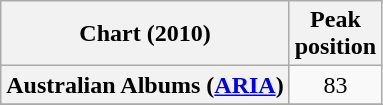<table class="wikitable sortable plainrowheaders">
<tr>
<th>Chart (2010)</th>
<th>Peak<br>position</th>
</tr>
<tr>
<th scope="row">Australian Albums (<a href='#'>ARIA</a>)</th>
<td align="center">83</td>
</tr>
<tr>
</tr>
<tr>
</tr>
<tr>
</tr>
<tr>
</tr>
<tr>
</tr>
<tr>
</tr>
<tr>
</tr>
<tr>
</tr>
<tr>
</tr>
</table>
